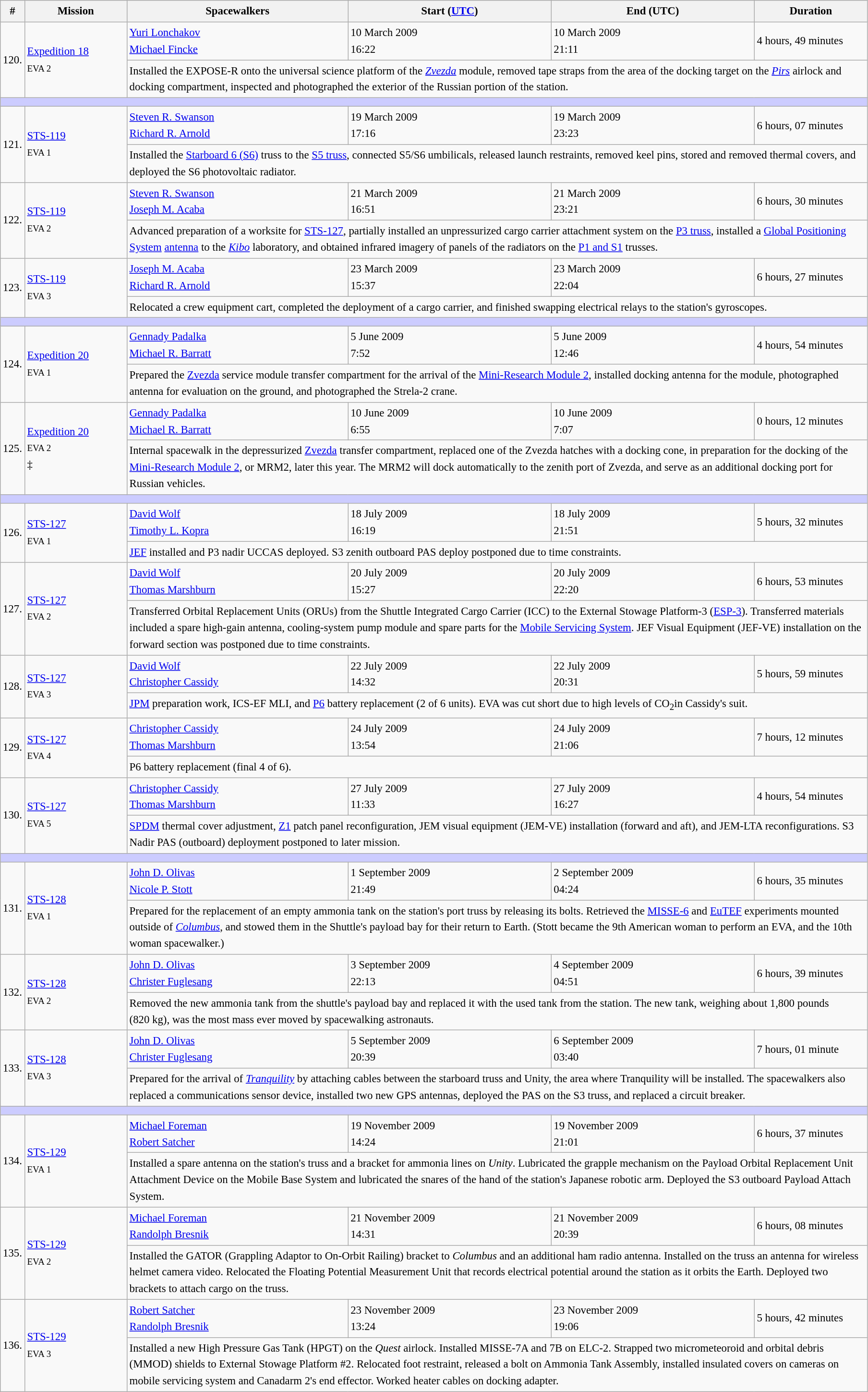<table class="wikitable sortable sticky-header" style="font-size:0.95em; line-height:1.5em;">
<tr>
<th scope="col" width="25">#</th>
<th scope="col" width="135">Mission</th>
<th scope="col" width="300">Spacewalkers</th>
<th scope="col" width="275">Start (<a href='#'>UTC</a>)</th>
<th scope="col" width="275">End (UTC)</th>
<th scope="col" width="150">Duration</th>
</tr>
<tr>
<td rowspan=2>120.</td>
<td rowspan=2><a href='#'>Expedition 18</a><br><small>EVA 2</small><br></td>
<td> <a href='#'>Yuri Lonchakov</a><br> <a href='#'>Michael Fincke</a></td>
<td>10 March 2009<br>16:22</td>
<td>10 March 2009<br>21:11</td>
<td>4 hours, 49 minutes</td>
</tr>
<tr>
<td colspan=4>Installed the EXPOSE-R onto the universal science platform of the <em><a href='#'>Zvezda</a></em> module, removed tape straps from the area of the docking target on the <em><a href='#'>Pirs</a></em> airlock and docking compartment, inspected and photographed the exterior of the Russian portion of the station.</td>
</tr>
<tr>
<td colspan=7 bgcolor=#ccccff height="5px"></td>
</tr>
<tr>
<td scope="row" rowspan=2>121.</td>
<td rowspan=2><a href='#'>STS-119</a><br><small>EVA 1</small><br></td>
<td> <a href='#'>Steven R. Swanson</a><br> <a href='#'>Richard R. Arnold</a></td>
<td>19 March 2009<br>17:16</td>
<td>19 March 2009<br>23:23</td>
<td>6 hours, 07 minutes</td>
</tr>
<tr>
<td colspan=4>Installed the <a href='#'>Starboard 6 (S6)</a> truss to the <a href='#'>S5 truss</a>, connected S5/S6 umbilicals, released launch restraints, removed keel pins, stored and removed thermal covers, and deployed the S6 photovoltaic radiator.</td>
</tr>
<tr>
<td scope="row" rowspan=2>122.</td>
<td rowspan=2><a href='#'>STS-119</a><br><small>EVA 2</small><br></td>
<td> <a href='#'>Steven R. Swanson</a><br> <a href='#'>Joseph M. Acaba</a></td>
<td>21 March 2009<br>16:51</td>
<td>21 March 2009<br>23:21</td>
<td>6 hours, 30 minutes</td>
</tr>
<tr>
<td colspan=4>Advanced preparation of a worksite for <a href='#'>STS-127</a>, partially installed an unpressurized cargo carrier attachment system on the <a href='#'>P3 truss</a>, installed a <a href='#'>Global Positioning System</a> <a href='#'>antenna</a> to the <em><a href='#'>Kibo</a></em> laboratory, and obtained infrared imagery of panels of the radiators on the <a href='#'>P1 and S1</a> trusses.</td>
</tr>
<tr>
<td scope="row" rowspan=2>123.</td>
<td rowspan=2><a href='#'>STS-119</a><br><small>EVA 3</small><br></td>
<td> <a href='#'>Joseph M. Acaba</a><br> <a href='#'>Richard R. Arnold</a></td>
<td>23 March 2009<br>15:37</td>
<td>23 March 2009<br>22:04</td>
<td>6 hours, 27 minutes</td>
</tr>
<tr>
<td colspan=4>Relocated a crew equipment cart, completed the deployment of a cargo carrier, and finished swapping electrical relays to the station's gyroscopes.</td>
</tr>
<tr>
<td colspan=7 bgcolor=#ccccff height="5px"></td>
</tr>
<tr>
<td scope="row" rowspan=2>124.</td>
<td rowspan=2><a href='#'>Expedition 20</a><br><small>EVA 1</small><br></td>
<td> <a href='#'>Gennady Padalka</a><br> <a href='#'>Michael R. Barratt</a></td>
<td>5 June 2009<br>7:52</td>
<td>5 June 2009<br>12:46</td>
<td>4 hours, 54 minutes</td>
</tr>
<tr>
<td colspan=4>Prepared the <a href='#'>Zvezda</a> service module transfer compartment for the arrival of the <a href='#'>Mini-Research Module 2</a>, installed docking antenna for the module, photographed antenna for evaluation on the ground, and photographed the Strela-2 crane.</td>
</tr>
<tr>
<td scope="row" rowspan=2>125.</td>
<td rowspan=2><a href='#'>Expedition 20</a><br><small>EVA 2</small><br>‡</td>
<td> <a href='#'>Gennady Padalka</a><br> <a href='#'>Michael R. Barratt</a></td>
<td>10 June 2009<br>6:55</td>
<td>10 June 2009<br>7:07</td>
<td>0 hours, 12 minutes</td>
</tr>
<tr>
<td colspan=4>Internal spacewalk in the depressurized <a href='#'>Zvezda</a> transfer compartment, replaced one of the Zvezda hatches with a docking cone, in preparation for the docking of the <a href='#'>Mini-Research Module 2</a>, or MRM2, later this year. The MRM2 will dock automatically to the zenith port of Zvezda, and serve as an additional docking port for Russian vehicles.</td>
</tr>
<tr>
<td colspan=7 bgcolor=#ccccff height="5px"></td>
</tr>
<tr>
<td scope="row" rowspan=2>126.</td>
<td rowspan=2><a href='#'>STS-127</a><br><small>EVA 1</small><br></td>
<td> <a href='#'>David Wolf</a><br> <a href='#'>Timothy L. Kopra</a></td>
<td>18 July 2009<br>16:19</td>
<td>18 July 2009<br>21:51</td>
<td>5 hours, 32 minutes</td>
</tr>
<tr>
<td colspan=4><a href='#'>JEF</a> installed and P3 nadir UCCAS deployed. S3 zenith outboard PAS deploy postponed due to time constraints.</td>
</tr>
<tr>
<td scope="row" rowspan=2>127.</td>
<td rowspan=2><a href='#'>STS-127</a><br><small>EVA 2</small><br></td>
<td> <a href='#'>David Wolf</a><br> <a href='#'>Thomas Marshburn</a></td>
<td>20 July 2009<br>15:27</td>
<td>20 July 2009<br>22:20</td>
<td>6 hours, 53 minutes</td>
</tr>
<tr>
<td colspan=4>Transferred Orbital Replacement Units (ORUs) from the Shuttle Integrated Cargo Carrier (ICC) to the External Stowage Platform-3 (<a href='#'>ESP-3</a>). Transferred materials included a spare high-gain antenna, cooling-system pump module and spare parts for the <a href='#'>Mobile Servicing System</a>. JEF Visual Equipment (JEF-VE) installation on the forward section was postponed due to time constraints.</td>
</tr>
<tr>
<td scope="row" rowspan=2>128.</td>
<td rowspan=2><a href='#'>STS-127</a><br><small>EVA 3</small><br></td>
<td> <a href='#'>David Wolf</a><br> <a href='#'>Christopher Cassidy</a></td>
<td>22 July 2009<br>14:32</td>
<td>22 July 2009<br>20:31</td>
<td>5 hours, 59 minutes</td>
</tr>
<tr>
<td colspan=4><a href='#'>JPM</a> preparation work, ICS-EF MLI, and <a href='#'>P6</a> battery replacement (2 of 6 units). EVA was cut short due to high levels of CO<sub>2</sub>in Cassidy's suit.</td>
</tr>
<tr>
<td scope="row" rowspan=2>129.</td>
<td rowspan=2><a href='#'>STS-127</a><br><small>EVA 4</small><br></td>
<td> <a href='#'>Christopher Cassidy</a><br> <a href='#'>Thomas Marshburn</a></td>
<td>24 July 2009<br>13:54</td>
<td>24 July 2009<br>21:06</td>
<td>7 hours, 12 minutes</td>
</tr>
<tr>
<td colspan=4>P6 battery replacement (final 4 of 6).</td>
</tr>
<tr>
<td scope="row" rowspan=2>130.</td>
<td rowspan=2><a href='#'>STS-127</a><br><small>EVA 5</small><br></td>
<td> <a href='#'>Christopher Cassidy</a><br> <a href='#'>Thomas Marshburn</a></td>
<td>27 July 2009<br>11:33</td>
<td>27 July 2009<br>16:27</td>
<td>4 hours, 54 minutes</td>
</tr>
<tr>
<td colspan=4><a href='#'>SPDM</a> thermal cover adjustment, <a href='#'>Z1</a> patch panel reconfiguration, JEM visual equipment (JEM-VE) installation (forward and aft), and JEM-LTA reconfigurations. S3 Nadir PAS (outboard) deployment postponed to later mission.</td>
</tr>
<tr>
<td colspan=7 bgcolor=#ccccff height="5px"></td>
</tr>
<tr>
<td scope="row" rowspan=2>131.</td>
<td rowspan=2><a href='#'>STS-128</a><br><small>EVA 1</small><br></td>
<td> <a href='#'>John D. Olivas</a><br> <a href='#'>Nicole P. Stott</a></td>
<td>1 September 2009<br>21:49</td>
<td>2 September 2009<br>04:24</td>
<td>6 hours, 35 minutes</td>
</tr>
<tr>
<td colspan=4>Prepared for the replacement of an empty ammonia tank on the station's port truss by releasing its bolts. Retrieved the <a href='#'>MISSE-6</a> and <a href='#'>EuTEF</a> experiments mounted outside of <a href='#'><em>Columbus</em></a>, and stowed them in the Shuttle's payload bay for their return to Earth. (Stott became the 9th American woman to perform an EVA, and the 10th woman spacewalker.)</td>
</tr>
<tr>
<td scope="row" rowspan=2>132.</td>
<td rowspan=2><a href='#'>STS-128</a><br><small>EVA 2</small><br></td>
<td> <a href='#'>John D. Olivas</a><br> <a href='#'>Christer Fuglesang</a></td>
<td>3 September 2009<br>22:13</td>
<td>4 September 2009<br>04:51</td>
<td>6 hours, 39 minutes</td>
</tr>
<tr>
<td colspan=4>Removed the new ammonia tank from the shuttle's payload bay and replaced it with the used tank from the station. The new tank, weighing about 1,800 pounds (820 kg), was the most mass ever moved by spacewalking astronauts.</td>
</tr>
<tr>
<td scope="row" rowspan=2>133.</td>
<td rowspan=2><a href='#'>STS-128</a><br><small>EVA 3</small><br></td>
<td> <a href='#'>John D. Olivas</a><br> <a href='#'>Christer Fuglesang</a></td>
<td>5 September 2009<br>20:39</td>
<td>6 September 2009<br>03:40</td>
<td>7 hours, 01 minute</td>
</tr>
<tr>
<td colspan=4>Prepared for the arrival of <a href='#'><em>Tranquility</em></a> by attaching cables between the starboard truss and Unity, the area where Tranquility will be installed. The spacewalkers also replaced a communications sensor device, installed two new GPS antennas, deployed the PAS on the S3 truss, and replaced a circuit breaker.</td>
</tr>
<tr>
<td colspan=7 bgcolor=#ccccff height="5px"></td>
</tr>
<tr>
<td scope="row" rowspan=2>134.</td>
<td rowspan=2><a href='#'>STS-129</a><br><small>EVA 1</small><br></td>
<td> <a href='#'>Michael Foreman</a><br> <a href='#'>Robert Satcher</a></td>
<td>19 November 2009<br>14:24</td>
<td>19 November 2009<br>21:01</td>
<td>6 hours, 37 minutes</td>
</tr>
<tr>
<td colspan=4>Installed a spare antenna on the station's truss and a bracket for ammonia lines on <em>Unity</em>. Lubricated the grapple mechanism on the Payload Orbital Replacement Unit Attachment Device on the Mobile Base System and lubricated the snares of the hand of the station's Japanese robotic arm. Deployed the S3 outboard Payload Attach System.</td>
</tr>
<tr>
<td scope="row" rowspan=2>135.</td>
<td rowspan=2><a href='#'>STS-129</a><br><small>EVA 2</small><br></td>
<td> <a href='#'>Michael Foreman</a><br> <a href='#'>Randolph Bresnik</a></td>
<td>21 November 2009<br>14:31</td>
<td>21 November 2009<br>20:39</td>
<td>6 hours, 08 minutes</td>
</tr>
<tr>
<td colspan=4>Installed the GATOR (Grappling Adaptor to On-Orbit Railing) bracket to <em>Columbus</em> and an additional ham radio antenna. Installed on the truss an antenna for wireless helmet camera video. Relocated the Floating Potential Measurement Unit that records electrical potential around the station as it orbits the Earth. Deployed two brackets to attach cargo on the truss.</td>
</tr>
<tr>
<td scope="row" rowspan=2>136.</td>
<td rowspan=2><a href='#'>STS-129</a><br><small>EVA 3</small><br></td>
<td> <a href='#'>Robert Satcher</a><br> <a href='#'>Randolph Bresnik</a></td>
<td>23 November 2009<br>13:24</td>
<td>23 November 2009<br>19:06</td>
<td>5 hours, 42 minutes</td>
</tr>
<tr>
<td colspan=4>Installed a new High Pressure Gas Tank (HPGT) on the <em>Quest</em> airlock. Installed MISSE-7A and 7B on ELC-2. Strapped two micrometeoroid and orbital debris (MMOD) shields to External Stowage Platform #2. Relocated foot restraint, released a bolt on Ammonia Tank Assembly, installed insulated covers on cameras on mobile servicing system and Canadarm 2's end effector. Worked heater cables on docking adapter.</td>
</tr>
</table>
